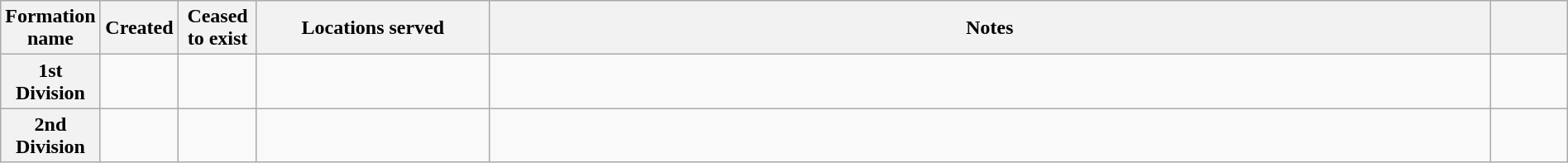<table class="wikitable sortable plainrowheaders" style="text-align: left; border-spacing: 2px; border: 1px solid darkgray; width: 100%;">
<tr>
<th width="5%" scope="col">Formation name</th>
<th width=5% scope="col">Created</th>
<th width=5% scope="col">Ceased to exist</th>
<th class=unsortable width=15% scope="col">Locations served</th>
<th class=unsortable width=65% scope="col">Notes</th>
<th class=unsortable width=5% scope="col"></th>
</tr>
<tr>
<th scope="row" style="text-align:center;">1st Division</th>
<td align="center"></td>
<td align="center"></td>
<td align="center"></td>
<td align="center"></td>
<td align="center"></td>
</tr>
<tr>
<th scope="row" style="text-align:center;">2nd Division</th>
<td align="center"></td>
<td align="center"></td>
<td align="center"></td>
<td align="center"></td>
<td align="center"></td>
</tr>
</table>
